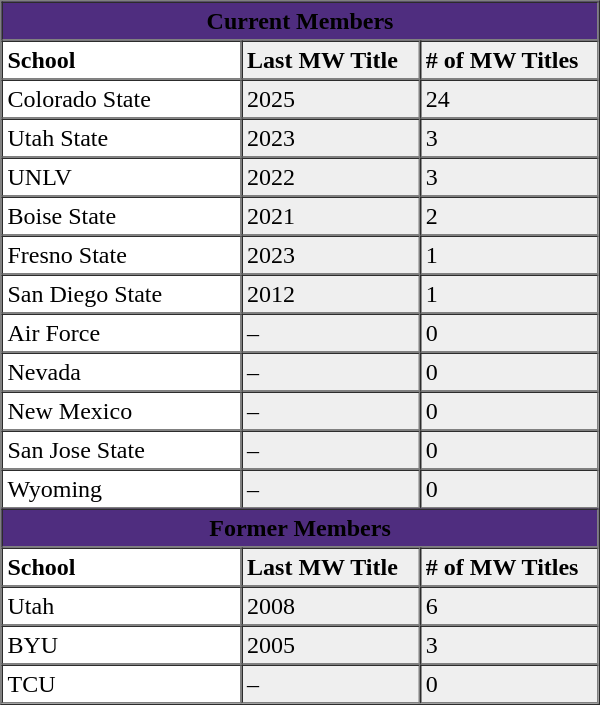<table border="1" cellpadding="3" cellspacing="0" align="right" width="400px">
<tr>
<td colspan=4 align="center" bgcolor="#4F2D7F"><span><strong>Current Members</strong></span></td>
</tr>
<tr>
<td style="background:#ffffff;" width="110"><strong>School</strong></td>
<td style="background:#efefef;" width="80"><strong>Last MW Title</strong></td>
<td style="background:#efefef;" width="80"><strong># of MW Titles</strong></td>
</tr>
<tr>
<td bgcolor="#ffffff">Colorado State</td>
<td bgcolor="#efefef">2025</td>
<td bgcolor="#efefef">24</td>
</tr>
<tr>
<td bgcolor="#ffffff">Utah State</td>
<td bgcolor="#efefef">2023</td>
<td bgcolor="#efefef">3</td>
</tr>
<tr>
<td bgcolor="#ffffff">UNLV</td>
<td bgcolor="#efefef">2022</td>
<td bgcolor="#efefef">3</td>
</tr>
<tr>
<td bgcolor="#ffffff">Boise State</td>
<td bgcolor="#efefef">2021</td>
<td bgcolor="#efefef">2</td>
</tr>
<tr>
<td bgcolor="#ffffff">Fresno State</td>
<td bgcolor="#efefef">2023</td>
<td bgcolor="#efefef">1</td>
</tr>
<tr>
<td bgcolor="#ffffff">San Diego State</td>
<td bgcolor="#efefef">2012</td>
<td bgcolor="#efefef">1</td>
</tr>
<tr>
<td bgcolor="#ffffff">Air Force</td>
<td bgcolor="#efefef">–</td>
<td bgcolor="#efefef">0</td>
</tr>
<tr>
<td bgcolor="#ffffff">Nevada</td>
<td bgcolor="#efefef">–</td>
<td bgcolor="#efefef">0</td>
</tr>
<tr>
<td bgcolor="#ffffff">New Mexico</td>
<td bgcolor="#efefef">–</td>
<td bgcolor="#efefef">0</td>
</tr>
<tr>
<td bgcolor="#ffffff">San Jose State</td>
<td bgcolor="#efefef">–</td>
<td bgcolor="#efefef">0</td>
</tr>
<tr>
<td bgcolor="#ffffff">Wyoming</td>
<td bgcolor="#efefef">–</td>
<td bgcolor="#efefef">0</td>
</tr>
<tr>
<td colspan=4 align="center" bgcolor="#4F2D7F"><span><strong>Former Members</strong></span></td>
</tr>
<tr>
<td style="background:#ffffff;" width="110"><strong>School</strong></td>
<td style="background:#efefef;" width="80"><strong>Last MW Title</strong></td>
<td style="background:#efefef;" width="80"><strong># of MW Titles</strong></td>
</tr>
<tr>
<td bgcolor="#ffffff">Utah</td>
<td bgcolor="#efefef">2008</td>
<td bgcolor="#efefef">6</td>
</tr>
<tr>
<td bgcolor="#ffffff">BYU</td>
<td bgcolor="#efefef">2005</td>
<td bgcolor="#efefef">3</td>
</tr>
<tr>
<td bgcolor="#ffffff">TCU</td>
<td bgcolor="#efefef">–</td>
<td bgcolor="#efefef">0</td>
</tr>
</table>
